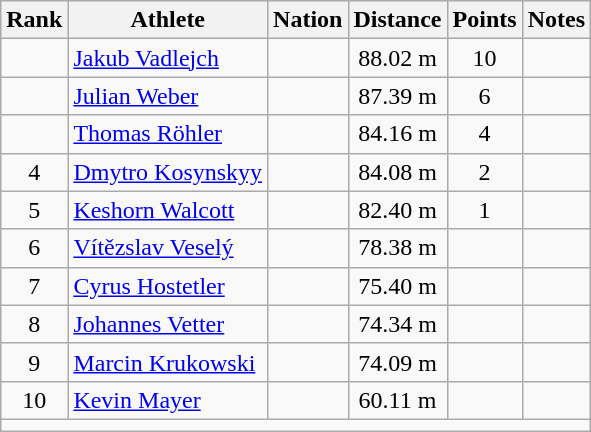<table class="wikitable mw-datatable sortable" style="text-align:center;">
<tr>
<th>Rank</th>
<th>Athlete</th>
<th>Nation</th>
<th>Distance</th>
<th>Points</th>
<th>Notes</th>
</tr>
<tr>
<td></td>
<td align=left><a href='#'>Jakub Vadlejch</a></td>
<td align=left></td>
<td>88.02 m</td>
<td>10</td>
<td></td>
</tr>
<tr>
<td></td>
<td align=left><a href='#'>Julian Weber</a></td>
<td align=left></td>
<td>87.39 m</td>
<td>6</td>
<td></td>
</tr>
<tr>
<td></td>
<td align=left><a href='#'>Thomas Röhler</a></td>
<td align=left></td>
<td>84.16 m</td>
<td>4</td>
<td></td>
</tr>
<tr>
<td>4</td>
<td align=left><a href='#'>Dmytro Kosynskyy</a></td>
<td align=left></td>
<td>84.08 m</td>
<td>2</td>
<td></td>
</tr>
<tr>
<td>5</td>
<td align=left><a href='#'>Keshorn Walcott</a></td>
<td align=left></td>
<td>82.40 m</td>
<td>1</td>
<td></td>
</tr>
<tr>
<td>6</td>
<td align=left><a href='#'>Vítězslav Veselý</a></td>
<td align=left></td>
<td>78.38 m</td>
<td></td>
<td></td>
</tr>
<tr>
<td>7</td>
<td align=left><a href='#'>Cyrus Hostetler</a></td>
<td align=left></td>
<td>75.40 m</td>
<td></td>
<td></td>
</tr>
<tr>
<td>8</td>
<td align=left><a href='#'>Johannes Vetter</a></td>
<td align=left></td>
<td>74.34 m</td>
<td></td>
<td></td>
</tr>
<tr>
<td>9</td>
<td align=left><a href='#'>Marcin Krukowski</a></td>
<td align=left></td>
<td>74.09 m</td>
<td></td>
<td></td>
</tr>
<tr>
<td>10</td>
<td align=left><a href='#'>Kevin Mayer</a></td>
<td align=left></td>
<td>60.11 m</td>
<td></td>
<td></td>
</tr>
<tr class="sortbottom">
<td colspan=6></td>
</tr>
</table>
